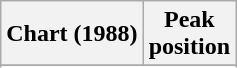<table class="wikitable sortable plainrowheaders" style="text-align:center">
<tr>
<th scope="col">Chart (1988)</th>
<th scope="col">Peak<br>position</th>
</tr>
<tr>
</tr>
<tr>
</tr>
</table>
